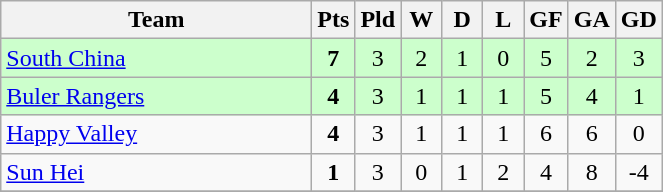<table class="wikitable" style="text-align: center;">
<tr>
<th width="200">Team</th>
<th width="20" abbr="Points">Pts</th>
<th width="20" abbr="Played">Pld</th>
<th width="20" abbr="Won">W</th>
<th width="20" abbr="Drawn">D</th>
<th width="20" abbr="Lost">L</th>
<th width="20" abbr="Goals for">GF</th>
<th width="20" abbr="Goals against">GA</th>
<th width="20" abbr="Goal difference">GD</th>
</tr>
<tr style="background: #ccffcc;">
<td style="text-align:left;"><a href='#'>South China</a></td>
<td><strong>7</strong></td>
<td>3</td>
<td>2</td>
<td>1</td>
<td>0</td>
<td>5</td>
<td>2</td>
<td>3</td>
</tr>
<tr style="background: #ccffcc;">
<td style="text-align:left;"><a href='#'>Buler Rangers</a></td>
<td><strong>4</strong></td>
<td>3</td>
<td>1</td>
<td>1</td>
<td>1</td>
<td>5</td>
<td>4</td>
<td>1</td>
</tr>
<tr>
<td style="text-align:left;"><a href='#'>Happy Valley</a></td>
<td><strong>4</strong></td>
<td>3</td>
<td>1</td>
<td>1</td>
<td>1</td>
<td>6</td>
<td>6</td>
<td>0</td>
</tr>
<tr>
<td style="text-align:left;"><a href='#'>Sun Hei</a></td>
<td><strong>1</strong></td>
<td>3</td>
<td>0</td>
<td>1</td>
<td>2</td>
<td>4</td>
<td>8</td>
<td>-4</td>
</tr>
<tr>
</tr>
</table>
